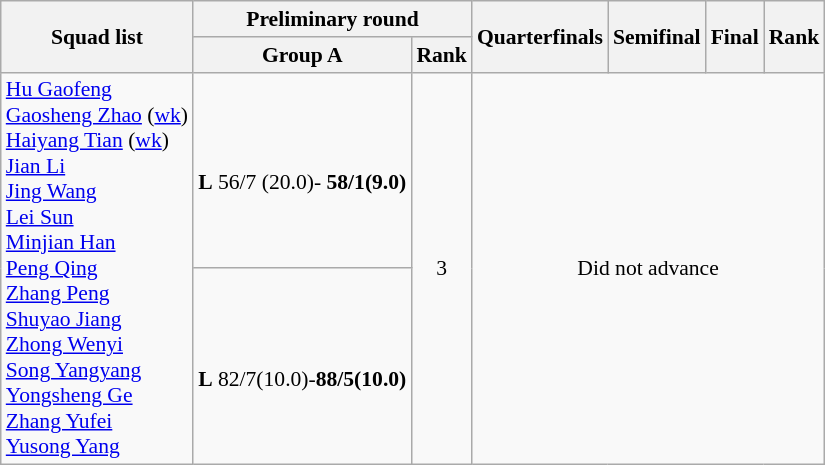<table class="wikitable"style="text-align:left; font-size:90%">
<tr>
<th rowspan="2">Squad list</th>
<th colspan="2">Preliminary round</th>
<th rowspan="2">Quarterfinals</th>
<th rowspan="2">Semifinal</th>
<th rowspan="2">Final</th>
<th rowspan="2">Rank</th>
</tr>
<tr>
<th>Group A</th>
<th>Rank</th>
</tr>
<tr>
<td rowspan=2><a href='#'>Hu Gaofeng</a><br><a href='#'>Gaosheng Zhao</a> (<a href='#'>wk</a>)<br><a href='#'>Haiyang Tian</a> (<a href='#'>wk</a>)<br><a href='#'>Jian Li</a><br><a href='#'>Jing Wang</a><br><a href='#'>Lei Sun</a><br><a href='#'>Minjian Han</a><br><a href='#'>Peng Qing</a><br><a href='#'>Zhang Peng</a><br><a href='#'>Shuyao Jiang</a><br><a href='#'>Zhong Wenyi</a><br><a href='#'>Song Yangyang</a><br><a href='#'>Yongsheng Ge</a><br><a href='#'>Zhang Yufei</a><br><a href='#'>Yusong Yang</a></td>
<td><br><strong>L</strong> 56/7 (20.0)- <strong> 58/1(9.0)</strong></td>
<td rowspan="2" style="text-align:center;">3</td>
<td rowspan="2" colspan="4" style="text-align:center;">Did not advance</td>
</tr>
<tr>
<td><br><strong>L</strong> 82/7(10.0)-<strong>88/5(10.0)</strong></td>
</tr>
</table>
